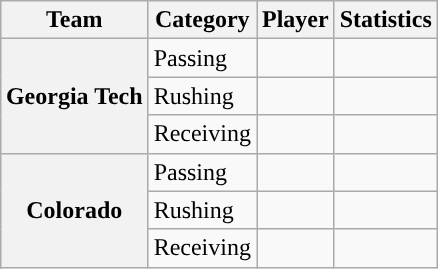<table class="wikitable" style="float:right">
<tr>
<th>Team</th>
<th>Category</th>
<th>Player</th>
<th>Statistics</th>
</tr>
<tr>
<th rowspan=3>Georgia Tech</th>
<td>Passing</td>
<td></td>
<td></td>
</tr>
<tr>
<td>Rushing</td>
<td></td>
<td></td>
</tr>
<tr>
<td>Receiving</td>
<td></td>
<td></td>
</tr>
<tr>
<th rowspan=3>Colorado</th>
<td>Passing</td>
<td></td>
<td></td>
</tr>
<tr>
<td>Rushing</td>
<td></td>
<td></td>
</tr>
<tr>
<td>Receiving</td>
<td></td>
<td></td>
</tr>
</table>
